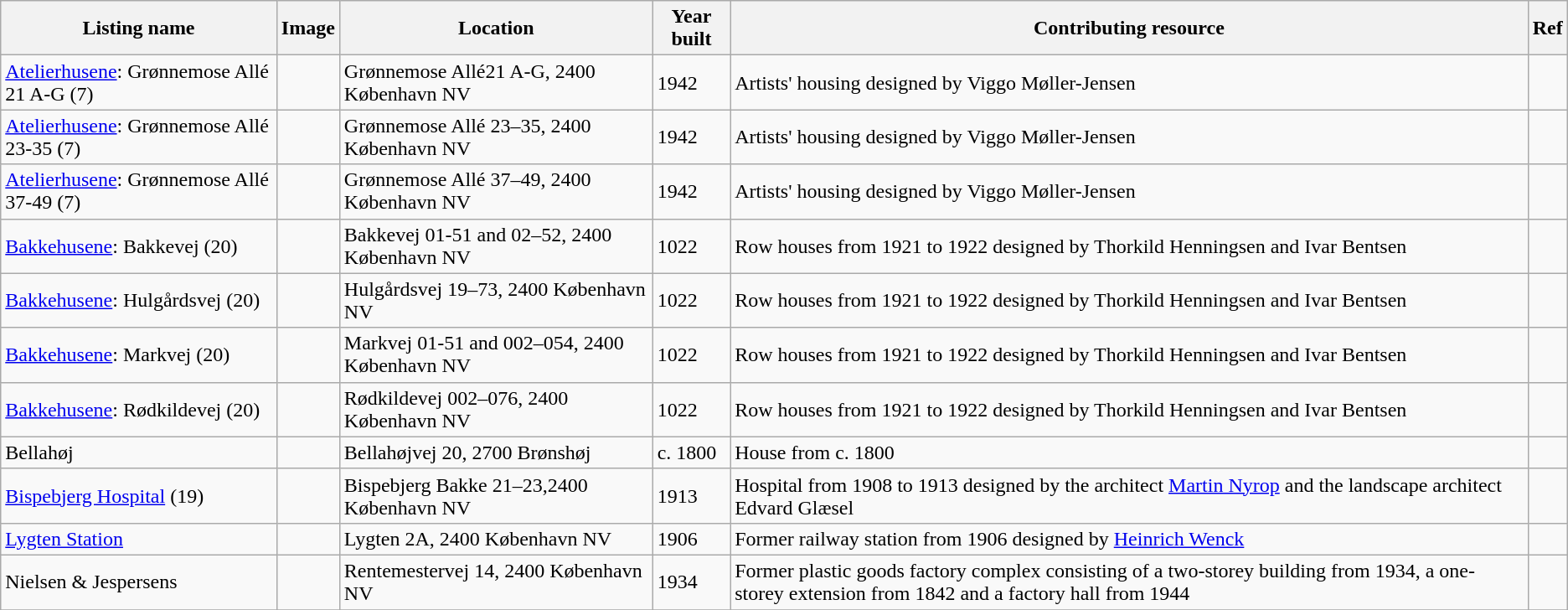<table class="wikitable sortable">
<tr>
<th>Listing name</th>
<th>Image</th>
<th>Location</th>
<th>Year built</th>
<th>Contributing resource</th>
<th>Ref</th>
</tr>
<tr>
<td><a href='#'>Atelierhusene</a>: Grønnemose Allé 21 A-G (7)</td>
<td></td>
<td>Grønnemose Allé21 A-G, 2400 København NV</td>
<td>1942</td>
<td>Artists' housing designed by Viggo Møller-Jensen</td>
<td></td>
</tr>
<tr>
<td><a href='#'>Atelierhusene</a>: Grønnemose Allé 23-35 (7)</td>
<td></td>
<td>Grønnemose Allé 23–35, 2400 København NV</td>
<td>1942</td>
<td>Artists' housing designed by Viggo Møller-Jensen</td>
<td></td>
</tr>
<tr>
<td><a href='#'>Atelierhusene</a>: Grønnemose Allé 37-49 (7)</td>
<td></td>
<td>Grønnemose Allé 37–49, 2400 København NV</td>
<td>1942</td>
<td>Artists' housing designed by Viggo Møller-Jensen</td>
<td></td>
</tr>
<tr>
<td><a href='#'>Bakkehusene</a>: Bakkevej (20)</td>
<td></td>
<td>Bakkevej 01-51 and 02–52, 2400 København NV</td>
<td>1022</td>
<td>Row houses from 1921 to 1922 designed by Thorkild Henningsen and Ivar Bentsen</td>
<td></td>
</tr>
<tr>
<td><a href='#'>Bakkehusene</a>: Hulgårdsvej (20)</td>
<td></td>
<td>Hulgårdsvej 19–73, 2400 København NV</td>
<td>1022</td>
<td>Row houses from 1921 to 1922 designed by Thorkild Henningsen and Ivar Bentsen</td>
<td></td>
</tr>
<tr>
<td><a href='#'>Bakkehusene</a>: Markvej (20)</td>
<td></td>
<td>Markvej 01-51 and 002–054, 2400 København NV</td>
<td>1022</td>
<td>Row houses from 1921 to 1922 designed by Thorkild Henningsen and Ivar Bentsen</td>
<td></td>
</tr>
<tr>
<td><a href='#'>Bakkehusene</a>: Rødkildevej (20)</td>
<td></td>
<td>Rødkildevej 002–076, 2400 København NV</td>
<td>1022</td>
<td>Row houses from 1921 to 1922 designed by Thorkild Henningsen and Ivar Bentsen</td>
<td></td>
</tr>
<tr>
<td>Bellahøj</td>
<td></td>
<td>Bellahøjvej 20, 2700 Brønshøj</td>
<td>c. 1800</td>
<td>House from c. 1800</td>
<td></td>
</tr>
<tr>
<td><a href='#'>Bispebjerg Hospital</a> (19)</td>
<td></td>
<td>Bispebjerg Bakke 21–23,2400 København NV</td>
<td>1913</td>
<td>Hospital from 1908 to 1913 designed by the architect <a href='#'>Martin Nyrop</a> and the landscape architect Edvard Glæsel</td>
<td></td>
</tr>
<tr>
<td><a href='#'>Lygten Station</a></td>
<td></td>
<td>Lygten 2A, 2400 København NV</td>
<td>1906</td>
<td>Former railway station from 1906 designed by <a href='#'>Heinrich Wenck</a></td>
<td></td>
</tr>
<tr>
<td>Nielsen & Jespersens</td>
<td></td>
<td>Rentemestervej 14, 2400 København NV</td>
<td>1934</td>
<td>Former plastic goods factory complex consisting of a two-storey building from 1934, a one-storey extension from 1842 and a factory hall from 1944</td>
<td></td>
</tr>
<tr>
</tr>
</table>
